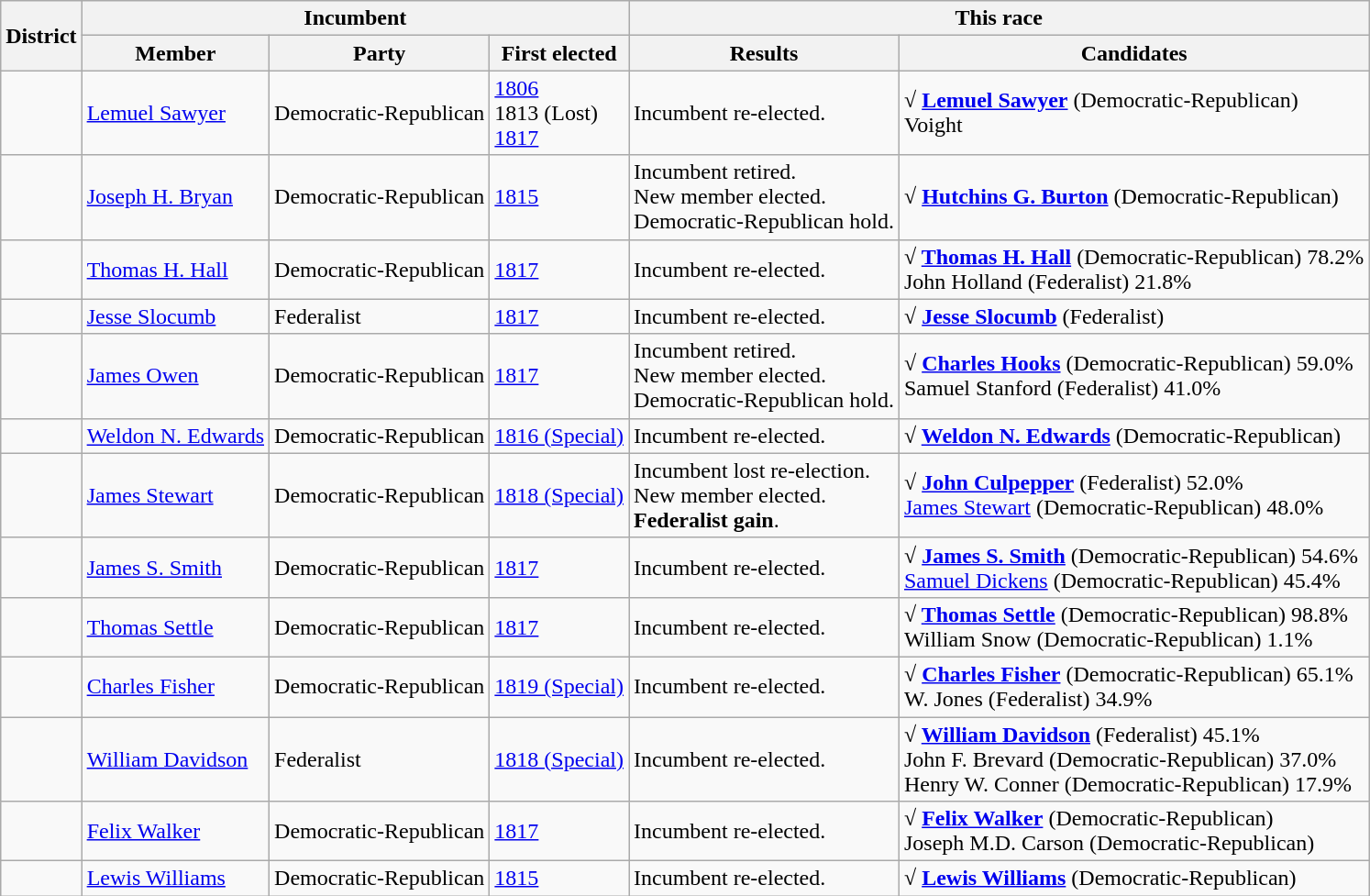<table class=wikitable>
<tr>
<th rowspan=2>District</th>
<th colspan=3>Incumbent</th>
<th colspan=2>This race</th>
</tr>
<tr>
<th>Member</th>
<th>Party</th>
<th>First elected</th>
<th>Results</th>
<th>Candidates</th>
</tr>
<tr>
<td></td>
<td><a href='#'>Lemuel Sawyer</a></td>
<td>Democratic-Republican</td>
<td><a href='#'>1806</a><br>1813 (Lost)<br><a href='#'>1817</a></td>
<td>Incumbent re-elected.</td>
<td nowrap><strong>√ <a href='#'>Lemuel Sawyer</a></strong> (Democratic-Republican)<br>Voight</td>
</tr>
<tr>
<td></td>
<td><a href='#'>Joseph H. Bryan</a></td>
<td>Democratic-Republican</td>
<td><a href='#'>1815</a></td>
<td>Incumbent retired.<br>New member elected.<br>Democratic-Republican hold.</td>
<td nowrap><strong>√ <a href='#'>Hutchins G. Burton</a></strong> (Democratic-Republican)</td>
</tr>
<tr>
<td></td>
<td><a href='#'>Thomas H. Hall</a></td>
<td>Democratic-Republican</td>
<td><a href='#'>1817</a></td>
<td>Incumbent re-elected.</td>
<td nowrap><strong>√ <a href='#'>Thomas H. Hall</a></strong> (Democratic-Republican) 78.2%<br>John Holland (Federalist) 21.8%</td>
</tr>
<tr>
<td></td>
<td><a href='#'>Jesse Slocumb</a></td>
<td>Federalist</td>
<td><a href='#'>1817</a></td>
<td>Incumbent re-elected.</td>
<td nowrap><strong>√ <a href='#'>Jesse Slocumb</a></strong> (Federalist)</td>
</tr>
<tr>
<td></td>
<td><a href='#'>James Owen</a></td>
<td>Democratic-Republican</td>
<td><a href='#'>1817</a></td>
<td>Incumbent retired.<br>New member elected.<br>Democratic-Republican hold.</td>
<td nowrap><strong>√ <a href='#'>Charles Hooks</a></strong> (Democratic-Republican) 59.0%<br>Samuel Stanford (Federalist) 41.0%</td>
</tr>
<tr>
<td></td>
<td><a href='#'>Weldon N. Edwards</a></td>
<td>Democratic-Republican</td>
<td><a href='#'>1816 (Special)</a></td>
<td>Incumbent re-elected.</td>
<td nowrap><strong>√ <a href='#'>Weldon N. Edwards</a></strong> (Democratic-Republican)</td>
</tr>
<tr>
<td></td>
<td><a href='#'>James Stewart</a></td>
<td>Democratic-Republican</td>
<td><a href='#'>1818 (Special)</a></td>
<td>Incumbent lost re-election.<br>New member elected.<br><strong>Federalist gain</strong>.</td>
<td nowrap><strong>√ <a href='#'>John Culpepper</a></strong> (Federalist) 52.0%<br><a href='#'>James Stewart</a> (Democratic-Republican) 48.0%</td>
</tr>
<tr>
<td></td>
<td><a href='#'>James S. Smith</a></td>
<td>Democratic-Republican</td>
<td><a href='#'>1817</a></td>
<td>Incumbent re-elected.</td>
<td nowrap><strong>√ <a href='#'>James S. Smith</a></strong> (Democratic-Republican) 54.6%<br><a href='#'>Samuel Dickens</a> (Democratic-Republican) 45.4%</td>
</tr>
<tr>
<td></td>
<td><a href='#'>Thomas Settle</a></td>
<td>Democratic-Republican</td>
<td><a href='#'>1817</a></td>
<td>Incumbent re-elected.</td>
<td nowrap><strong>√ <a href='#'>Thomas Settle</a></strong> (Democratic-Republican) 98.8%<br>William Snow (Democratic-Republican) 1.1%</td>
</tr>
<tr>
<td></td>
<td><a href='#'>Charles Fisher</a></td>
<td>Democratic-Republican</td>
<td><a href='#'>1819 (Special)</a></td>
<td>Incumbent re-elected.</td>
<td nowrap><strong>√ <a href='#'>Charles Fisher</a></strong> (Democratic-Republican) 65.1%<br>W. Jones (Federalist) 34.9%</td>
</tr>
<tr>
<td></td>
<td><a href='#'>William Davidson</a></td>
<td>Federalist</td>
<td><a href='#'>1818 (Special)</a></td>
<td>Incumbent re-elected.</td>
<td nowrap><strong>√ <a href='#'>William Davidson</a></strong> (Federalist) 45.1%<br>John F. Brevard (Democratic-Republican) 37.0%<br>Henry W. Conner (Democratic-Republican) 17.9%</td>
</tr>
<tr>
<td></td>
<td><a href='#'>Felix Walker</a></td>
<td>Democratic-Republican</td>
<td><a href='#'>1817</a></td>
<td>Incumbent re-elected.</td>
<td nowrap><strong>√ <a href='#'>Felix Walker</a></strong> (Democratic-Republican)<br>Joseph M.D. Carson (Democratic-Republican)</td>
</tr>
<tr>
<td></td>
<td><a href='#'>Lewis Williams</a></td>
<td>Democratic-Republican</td>
<td><a href='#'>1815</a></td>
<td>Incumbent re-elected.</td>
<td nowrap><strong>√ <a href='#'>Lewis Williams</a></strong> (Democratic-Republican)</td>
</tr>
</table>
